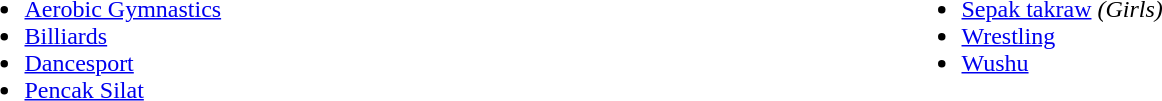<table style="width:99%;">
<tr>
<td valign=top width=25%><br><ul><li> <a href='#'>Aerobic Gymnastics</a></li><li> <a href='#'>Billiards</a></li><li> <a href='#'>Dancesport</a></li><li><a href='#'>Pencak Silat</a></li></ul></td>
<td valign=top width=25%><br><ul><li> <a href='#'>Sepak takraw</a> <em>(Girls)</em></li><li> <a href='#'>Wrestling</a></li><li> <a href='#'>Wushu</a></li></ul></td>
</tr>
</table>
